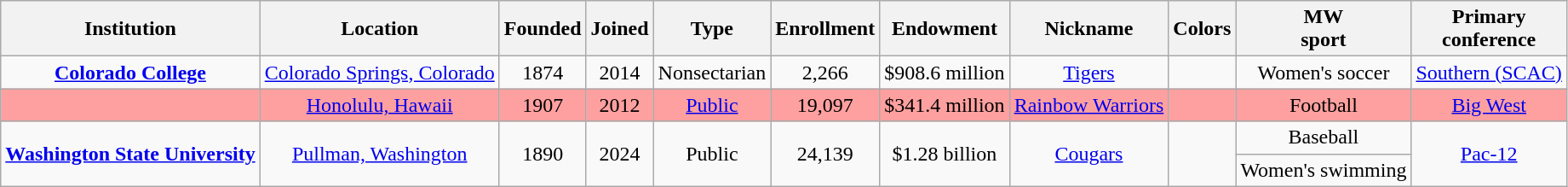<table class="wikitable sortable" style="text-align:center">
<tr>
<th>Institution</th>
<th>Location</th>
<th>Founded</th>
<th>Joined</th>
<th>Type</th>
<th>Enrollment</th>
<th>Endowment</th>
<th>Nickname</th>
<th class="unsortable">Colors</th>
<th>MW<br>sport</th>
<th>Primary<br>conference</th>
</tr>
<tr>
<td><strong><a href='#'>Colorado College</a></strong></td>
<td><a href='#'>Colorado Springs, Colorado</a></td>
<td>1874</td>
<td>2014</td>
<td>Nonsectarian</td>
<td>2,266</td>
<td>$908.6 million</td>
<td><a href='#'>Tigers</a></td>
<td></td>
<td nowrap>Women's soccer</td>
<td nowrap><a href='#'>Southern (SCAC)</a></td>
</tr>
<tr bgcolor=#ffa0a0>
<td></td>
<td><a href='#'>Honolulu, Hawaii</a></td>
<td>1907</td>
<td>2012</td>
<td><a href='#'>Public</a></td>
<td>19,097</td>
<td>$341.4 million</td>
<td nowrap><a href='#'>Rainbow Warriors</a></td>
<td></td>
<td>Football</td>
<td><a href='#'>Big West</a><br></td>
</tr>
<tr>
<td rowspan=2><strong><a href='#'>Washington State University</a></strong></td>
<td rowspan=2><a href='#'>Pullman, Washington</a></td>
<td rowspan=2>1890</td>
<td rowspan=2>2024</td>
<td rowspan=2>Public</td>
<td rowspan=2>24,139</td>
<td rowspan=2>$1.28 billion</td>
<td rowspan=2><a href='#'>Cougars</a></td>
<td rowspan=2></td>
<td nowrap>Baseball</td>
<td rowspan=2><a href='#'>Pac-12</a></td>
</tr>
<tr>
<td nowrap>Women's swimming</td>
</tr>
</table>
